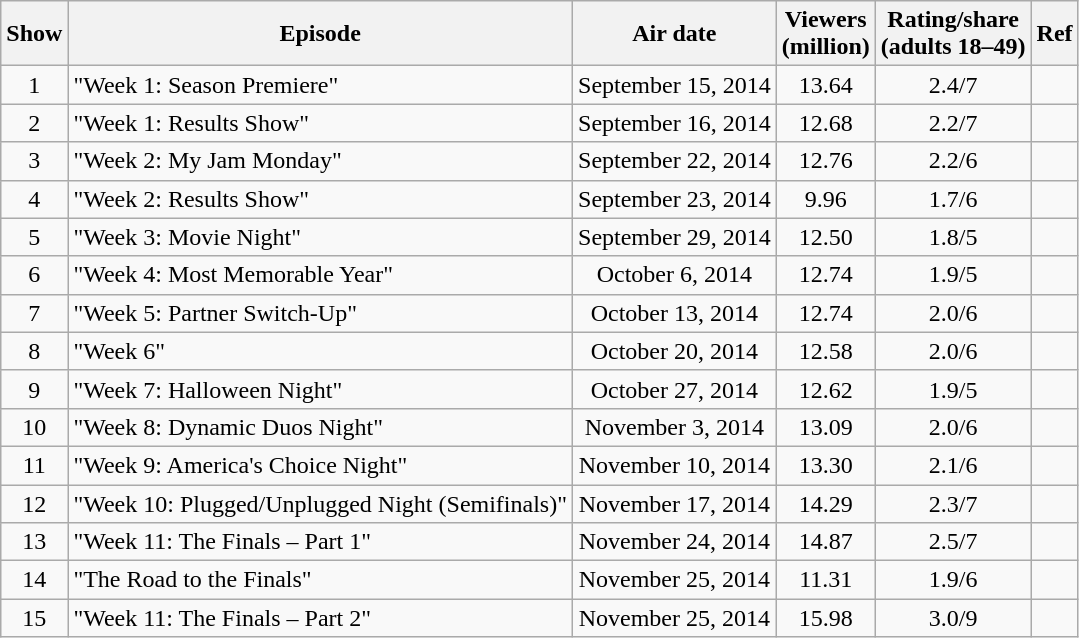<table class="wikitable" style="white-space:nowrap;">
<tr>
<th>Show</th>
<th>Episode</th>
<th>Air date</th>
<th>Viewers<br>(million)</th>
<th>Rating/share<br>(adults 18–49)</th>
<th>Ref</th>
</tr>
<tr>
<td style="text-align:center;">1</td>
<td>"Week 1: Season Premiere"</td>
<td style="text-align:center;">September 15, 2014</td>
<td style="text-align:center;">13.64</td>
<td style="text-align:center;">2.4/7</td>
<td style="text-align:center;"></td>
</tr>
<tr>
<td style="text-align:center;">2</td>
<td>"Week 1: Results Show"</td>
<td style="text-align:center;">September 16, 2014</td>
<td style="text-align:center;">12.68</td>
<td style="text-align:center;">2.2/7</td>
<td style="text-align:center;"></td>
</tr>
<tr>
<td style="text-align:center;">3</td>
<td>"Week 2: My Jam Monday"</td>
<td style="text-align:center;">September 22, 2014</td>
<td style="text-align:center;">12.76</td>
<td style="text-align:center;">2.2/6</td>
<td style="text-align:center;"></td>
</tr>
<tr>
<td style="text-align:center;">4</td>
<td>"Week 2: Results Show"</td>
<td style="text-align:center;">September 23, 2014</td>
<td style="text-align:center;">9.96</td>
<td style="text-align:center;">1.7/6</td>
<td style="text-align:center;"></td>
</tr>
<tr>
<td style="text-align:center;">5</td>
<td>"Week 3: Movie Night"</td>
<td style="text-align:center;">September 29, 2014</td>
<td style="text-align:center;">12.50</td>
<td style="text-align:center;">1.8/5</td>
<td style="text-align:center;"></td>
</tr>
<tr>
<td style="text-align:center;">6</td>
<td>"Week 4: Most Memorable Year"</td>
<td style="text-align:center;">October 6, 2014</td>
<td style="text-align:center;">12.74</td>
<td style="text-align:center;">1.9/5</td>
<td style="text-align:center;"></td>
</tr>
<tr>
<td style="text-align:center;">7</td>
<td>"Week 5: Partner Switch-Up"</td>
<td style="text-align:center;">October 13, 2014</td>
<td style="text-align:center;">12.74</td>
<td style="text-align:center;">2.0/6</td>
<td style="text-align:center;"></td>
</tr>
<tr>
<td style="text-align:center;">8</td>
<td>"Week 6"</td>
<td style="text-align:center;">October 20, 2014</td>
<td style="text-align:center;">12.58</td>
<td style="text-align:center;">2.0/6</td>
<td style="text-align:center;"></td>
</tr>
<tr>
<td style="text-align:center;">9</td>
<td>"Week 7: Halloween Night"</td>
<td style="text-align:center;">October 27, 2014</td>
<td style="text-align:center;">12.62</td>
<td style="text-align:center;">1.9/5</td>
<td style="text-align:center;"></td>
</tr>
<tr>
<td style="text-align:center;">10</td>
<td>"Week 8: Dynamic Duos Night"</td>
<td style="text-align:center;">November 3, 2014</td>
<td style="text-align:center;">13.09</td>
<td style="text-align:center;">2.0/6</td>
<td style="text-align:center;"></td>
</tr>
<tr>
<td style="text-align:center;">11</td>
<td>"Week 9: America's Choice Night"</td>
<td style="text-align:center;">November 10, 2014</td>
<td style="text-align:center;">13.30</td>
<td style="text-align:center;">2.1/6</td>
<td style="text-align:center;"></td>
</tr>
<tr>
<td style="text-align:center;">12</td>
<td>"Week 10: Plugged/Unplugged Night (Semifinals)"</td>
<td style="text-align:center;">November 17, 2014</td>
<td style="text-align:center;">14.29</td>
<td style="text-align:center;">2.3/7</td>
<td style="text-align:center;"></td>
</tr>
<tr>
<td style="text-align:center;">13</td>
<td>"Week 11: The Finals – Part 1"</td>
<td style="text-align:center;">November 24, 2014</td>
<td style="text-align:center;">14.87</td>
<td style="text-align:center;">2.5/7</td>
<td style="text-align:center;"></td>
</tr>
<tr>
<td style="text-align:center;">14</td>
<td>"The Road to the Finals"</td>
<td style="text-align:center;">November 25, 2014</td>
<td style="text-align:center;">11.31</td>
<td style="text-align:center;">1.9/6</td>
<td style="text-align:center;"></td>
</tr>
<tr>
<td style="text-align:center;">15</td>
<td>"Week 11: The Finals – Part 2"</td>
<td style="text-align:center;">November 25, 2014</td>
<td style="text-align:center;">15.98</td>
<td style="text-align:center;">3.0/9</td>
<td style="text-align:center;"></td>
</tr>
</table>
